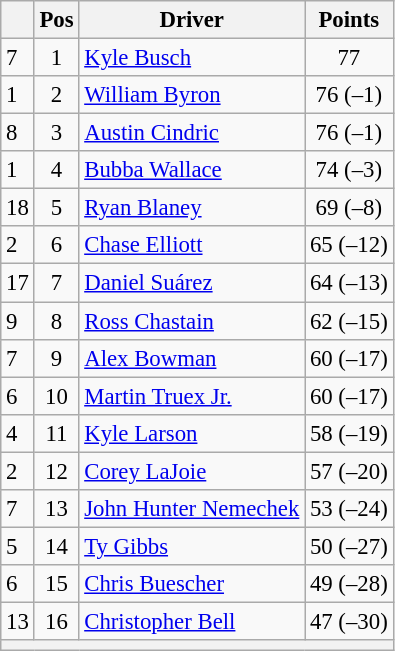<table class="wikitable" style="font-size: 95%;">
<tr>
<th></th>
<th>Pos</th>
<th>Driver</th>
<th>Points</th>
</tr>
<tr>
<td align="left"> 7</td>
<td style="text-align:center;">1</td>
<td><a href='#'>Kyle Busch</a></td>
<td style="text-align:center;">77</td>
</tr>
<tr>
<td align="left"> 1</td>
<td style="text-align:center;">2</td>
<td><a href='#'>William Byron</a></td>
<td style="text-align:center;">76 (–1)</td>
</tr>
<tr>
<td align="left"> 8</td>
<td style="text-align:center;">3</td>
<td><a href='#'>Austin Cindric</a></td>
<td style="text-align:center;">76 (–1)</td>
</tr>
<tr>
<td align="left"> 1</td>
<td style="text-align:center;">4</td>
<td><a href='#'>Bubba Wallace</a></td>
<td style="text-align:center;">74 (–3)</td>
</tr>
<tr>
<td align="left"> 18</td>
<td style="text-align:center;">5</td>
<td><a href='#'>Ryan Blaney</a></td>
<td style="text-align:center;">69 (–8)</td>
</tr>
<tr>
<td align="left"> 2</td>
<td style="text-align:center;">6</td>
<td><a href='#'>Chase Elliott</a></td>
<td style="text-align:center;">65 (–12)</td>
</tr>
<tr>
<td align="left"> 17</td>
<td style="text-align:center;">7</td>
<td><a href='#'>Daniel Suárez</a></td>
<td style="text-align:center;">64 (–13)</td>
</tr>
<tr>
<td align="left"> 9</td>
<td style="text-align:center;">8</td>
<td><a href='#'>Ross Chastain</a></td>
<td style="text-align:center;">62 (–15)</td>
</tr>
<tr>
<td align="left"> 7</td>
<td style="text-align:center;">9</td>
<td><a href='#'>Alex Bowman</a></td>
<td style="text-align:center;">60 (–17)</td>
</tr>
<tr>
<td align="left"> 6</td>
<td style="text-align:center;">10</td>
<td><a href='#'>Martin Truex Jr.</a></td>
<td style="text-align:center;">60 (–17)</td>
</tr>
<tr>
<td align="left"> 4</td>
<td style="text-align:center;">11</td>
<td><a href='#'>Kyle Larson</a></td>
<td style="text-align:center;">58 (–19)</td>
</tr>
<tr>
<td align="left"> 2</td>
<td style="text-align:center;">12</td>
<td><a href='#'>Corey LaJoie</a></td>
<td style="text-align:center;">57 (–20)</td>
</tr>
<tr>
<td align="left"> 7</td>
<td style="text-align:center;">13</td>
<td><a href='#'>John Hunter Nemechek</a></td>
<td style="text-align:center;">53 (–24)</td>
</tr>
<tr>
<td align="left"> 5</td>
<td style="text-align:center;">14</td>
<td><a href='#'>Ty Gibbs</a></td>
<td style="text-align:center;">50 (–27)</td>
</tr>
<tr>
<td align="left"> 6</td>
<td style="text-align:center;">15</td>
<td><a href='#'>Chris Buescher</a></td>
<td style="text-align:center;">49 (–28)</td>
</tr>
<tr>
<td align="left"> 13</td>
<td style="text-align:center;">16</td>
<td><a href='#'>Christopher Bell</a></td>
<td style="text-align:center;">47 (–30)</td>
</tr>
<tr class="sortbottom">
<th colspan="9"></th>
</tr>
</table>
